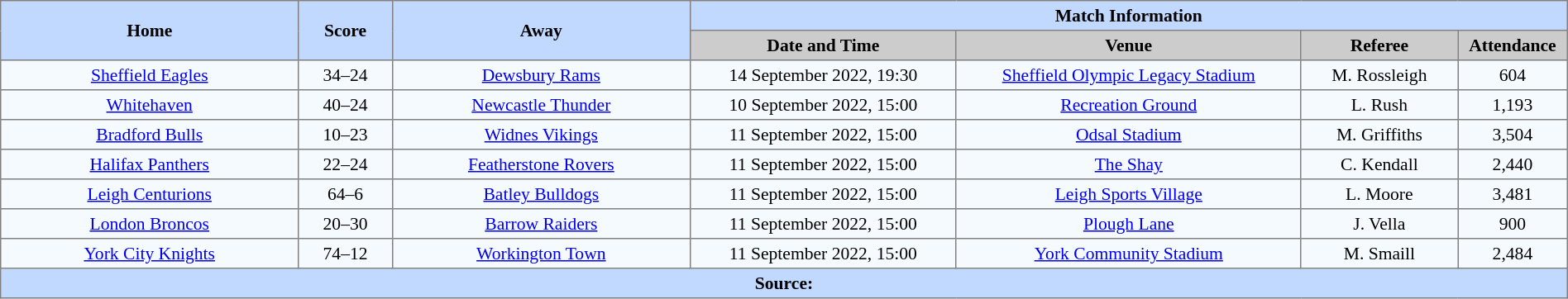<table border=1 style="border-collapse:collapse; font-size:90%; text-align:center;" cellpadding=3 cellspacing=0 width=100%>
<tr style="background:#c1d8ff;">
<th scope="col" rowspan=2 width=19%>Home</th>
<th scope="col" rowspan=2 width=6%>Score</th>
<th scope="col" rowspan=2 width=19%>Away</th>
<th colspan=4>Match Information</th>
</tr>
<tr style="background:#cccccc;">
<th scope="col" width=17%>Date and Time</th>
<th scope="col" width=22%>Venue</th>
<th scope="col" width=10%>Referee</th>
<th scope="col" width=7%>Attendance</th>
</tr>
<tr style="background:#f5faff;">
<td> <a href='#'>Sheffield Eagles</a></td>
<td>34–24</td>
<td> <a href='#'>Dewsbury Rams</a></td>
<td>14 September 2022, 19:30</td>
<td><a href='#'>Sheffield Olympic Legacy Stadium</a></td>
<td>M. Rossleigh</td>
<td>604</td>
</tr>
<tr style="background:#f5faff;">
<td> <a href='#'>Whitehaven</a></td>
<td>40–24</td>
<td> <a href='#'>Newcastle Thunder</a></td>
<td>10 September 2022, 15:00</td>
<td><a href='#'>Recreation Ground</a></td>
<td>L. Rush</td>
<td>1,193</td>
</tr>
<tr style="background:#f5faff;">
<td> <a href='#'>Bradford Bulls</a></td>
<td>10–23</td>
<td> <a href='#'>Widnes Vikings</a></td>
<td>11 September 2022, 15:00</td>
<td><a href='#'>Odsal Stadium</a></td>
<td>M. Griffiths</td>
<td>3,504</td>
</tr>
<tr style="background:#f5faff;">
<td> <a href='#'>Halifax Panthers</a></td>
<td>22–24</td>
<td> <a href='#'>Featherstone Rovers</a></td>
<td>11 September 2022, 15:00</td>
<td><a href='#'>The Shay</a></td>
<td>C. Kendall</td>
<td>2,440</td>
</tr>
<tr style="background:#f5faff;">
<td> <a href='#'>Leigh Centurions</a></td>
<td>64–6</td>
<td> <a href='#'>Batley Bulldogs</a></td>
<td>11 September 2022, 15:00</td>
<td><a href='#'>Leigh Sports Village</a></td>
<td>L. Moore</td>
<td>3,481</td>
</tr>
<tr style="background:#f5faff;">
<td> <a href='#'>London Broncos</a></td>
<td>20–30</td>
<td> <a href='#'>Barrow Raiders</a></td>
<td>11 September 2022, 15:00</td>
<td><a href='#'>Plough Lane</a></td>
<td>J. Vella</td>
<td>900</td>
</tr>
<tr style="background:#f5faff;">
<td> <a href='#'>York City Knights</a></td>
<td>74–12</td>
<td> <a href='#'>Workington Town</a></td>
<td>11 September 2022, 15:00</td>
<td><a href='#'>York Community Stadium</a></td>
<td>M. Smaill</td>
<td>2,484</td>
</tr>
<tr style="background:#c1d8ff;">
<th colspan=7>Source:</th>
</tr>
</table>
